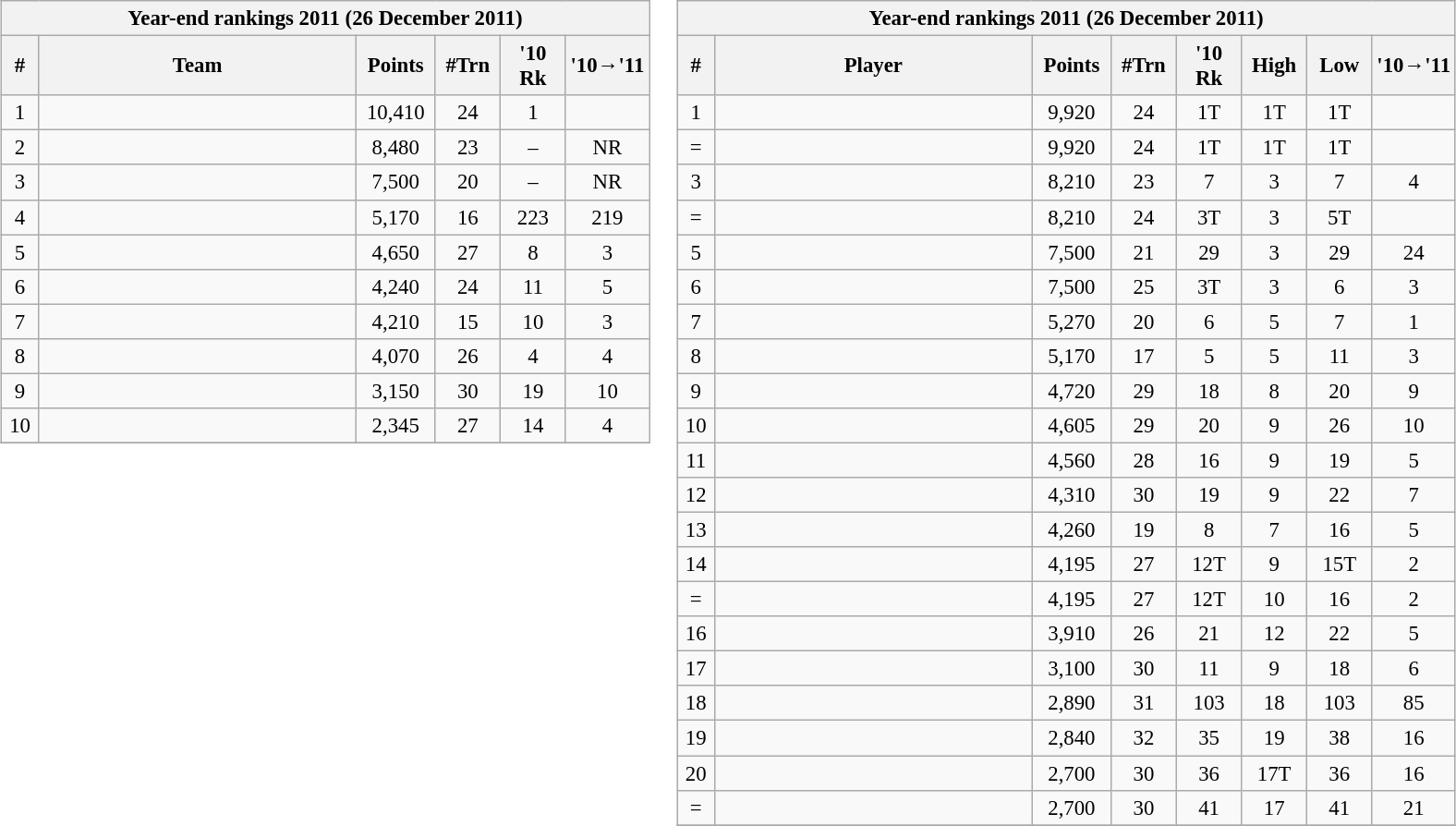<table>
<tr style=vertical-align:top>
<td><br><table class=wikitable style=font-size:95%;text-align:center>
<tr>
<th colspan=6>Year-end rankings 2011 (26 December 2011)</th>
</tr>
<tr>
<th width=20>#</th>
<th width=222>Team</th>
<th width=50>Points</th>
<th width=40>#Trn</th>
<th width=40>'10 Rk</th>
<th width=50>'10→'11</th>
</tr>
<tr>
<td>1</td>
<td align=left><br></td>
<td>10,410</td>
<td>24</td>
<td>1</td>
<td></td>
</tr>
<tr>
<td>2</td>
<td align=left><br></td>
<td>8,480</td>
<td>23</td>
<td>–</td>
<td> NR</td>
</tr>
<tr>
<td>3</td>
<td align=left><br></td>
<td>7,500</td>
<td>20</td>
<td>–</td>
<td> NR</td>
</tr>
<tr>
<td>4</td>
<td align=left><br></td>
<td>5,170</td>
<td>16</td>
<td>223</td>
<td> 219</td>
</tr>
<tr>
<td>5</td>
<td align=left><br></td>
<td>4,650</td>
<td>27</td>
<td>8</td>
<td> 3</td>
</tr>
<tr>
<td>6</td>
<td align=left><br></td>
<td>4,240</td>
<td>24</td>
<td>11</td>
<td> 5</td>
</tr>
<tr>
<td>7</td>
<td align=left><br></td>
<td>4,210</td>
<td>15</td>
<td>10</td>
<td> 3</td>
</tr>
<tr>
<td>8</td>
<td align=left><br></td>
<td>4,070</td>
<td>26</td>
<td>4</td>
<td> 4</td>
</tr>
<tr>
<td>9</td>
<td align=left><br></td>
<td>3,150</td>
<td>30</td>
<td>19</td>
<td> 10</td>
</tr>
<tr>
<td>10</td>
<td align=left><br></td>
<td>2,345</td>
<td>27</td>
<td>14</td>
<td> 4</td>
</tr>
<tr>
</tr>
</table>
</td>
<td><br><table class=wikitable style=font-size:95%;text-align:center>
<tr>
<th colspan=8>Year-end rankings 2011 (26 December 2011)</th>
</tr>
<tr>
<th width=20>#</th>
<th width=222>Player</th>
<th width=50>Points</th>
<th width=40>#Trn</th>
<th width=40>'10 Rk</th>
<th width=40>High</th>
<th width=40>Low</th>
<th width=50>'10→'11</th>
</tr>
<tr>
<td>1</td>
<td align=left></td>
<td>9,920</td>
<td>24</td>
<td>1T</td>
<td>1T</td>
<td>1T</td>
<td></td>
</tr>
<tr>
<td>=</td>
<td align=left></td>
<td>9,920</td>
<td>24</td>
<td>1T</td>
<td>1T</td>
<td>1T</td>
<td></td>
</tr>
<tr>
<td>3</td>
<td align=left></td>
<td>8,210</td>
<td>23</td>
<td>7</td>
<td>3</td>
<td>7</td>
<td> 4</td>
</tr>
<tr>
<td>=</td>
<td align=left></td>
<td>8,210</td>
<td>24</td>
<td>3T</td>
<td>3</td>
<td>5T</td>
<td></td>
</tr>
<tr>
<td>5</td>
<td align=left></td>
<td>7,500</td>
<td>21</td>
<td>29</td>
<td>3</td>
<td>29</td>
<td> 24</td>
</tr>
<tr>
<td>6</td>
<td align=left></td>
<td>7,500</td>
<td>25</td>
<td>3T</td>
<td>3</td>
<td>6</td>
<td> 3</td>
</tr>
<tr>
<td>7</td>
<td align=left></td>
<td>5,270</td>
<td>20</td>
<td>6</td>
<td>5</td>
<td>7</td>
<td> 1</td>
</tr>
<tr>
<td>8</td>
<td align=left></td>
<td>5,170</td>
<td>17</td>
<td>5</td>
<td>5</td>
<td>11</td>
<td> 3</td>
</tr>
<tr>
<td>9</td>
<td align=left></td>
<td>4,720</td>
<td>29</td>
<td>18</td>
<td>8</td>
<td>20</td>
<td> 9</td>
</tr>
<tr>
<td>10</td>
<td align=left></td>
<td>4,605</td>
<td>29</td>
<td>20</td>
<td>9</td>
<td>26</td>
<td> 10</td>
</tr>
<tr>
<td>11</td>
<td align=left></td>
<td>4,560</td>
<td>28</td>
<td>16</td>
<td>9</td>
<td>19</td>
<td> 5</td>
</tr>
<tr>
<td>12</td>
<td align=left></td>
<td>4,310</td>
<td>30</td>
<td>19</td>
<td>9</td>
<td>22</td>
<td> 7</td>
</tr>
<tr>
<td>13</td>
<td align=left></td>
<td>4,260</td>
<td>19</td>
<td>8</td>
<td>7</td>
<td>16</td>
<td> 5</td>
</tr>
<tr>
<td>14</td>
<td align=left></td>
<td>4,195</td>
<td>27</td>
<td>12T</td>
<td>9</td>
<td>15T</td>
<td> 2</td>
</tr>
<tr>
<td>=</td>
<td align=left></td>
<td>4,195</td>
<td>27</td>
<td>12T</td>
<td>10</td>
<td>16</td>
<td> 2</td>
</tr>
<tr>
<td>16</td>
<td align=left></td>
<td>3,910</td>
<td>26</td>
<td>21</td>
<td>12</td>
<td>22</td>
<td> 5</td>
</tr>
<tr>
<td>17</td>
<td align=left></td>
<td>3,100</td>
<td>30</td>
<td>11</td>
<td>9</td>
<td>18</td>
<td> 6</td>
</tr>
<tr>
<td>18</td>
<td align=left></td>
<td>2,890</td>
<td>31</td>
<td>103</td>
<td>18</td>
<td>103</td>
<td> 85</td>
</tr>
<tr>
<td>19</td>
<td align=left></td>
<td>2,840</td>
<td>32</td>
<td>35</td>
<td>19</td>
<td>38</td>
<td> 16</td>
</tr>
<tr>
<td>20</td>
<td align=left></td>
<td>2,700</td>
<td>30</td>
<td>36</td>
<td>17T</td>
<td>36</td>
<td> 16</td>
</tr>
<tr>
<td>=</td>
<td align=left></td>
<td>2,700</td>
<td>30</td>
<td>41</td>
<td>17</td>
<td>41</td>
<td> 21</td>
</tr>
<tr>
</tr>
</table>
</td>
<td></td>
</tr>
<tr>
</tr>
</table>
